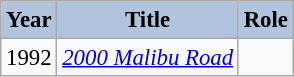<table class="wikitable" style="font-size:95%;">
<tr>
<th style="background:#B0C4DE;">Year</th>
<th style="background:#B0C4DE;">Title</th>
<th style="background:#B0C4DE;">Role</th>
</tr>
<tr>
<td>1992</td>
<td><em><a href='#'>2000 Malibu Road</a></em></td>
<td></td>
</tr>
</table>
